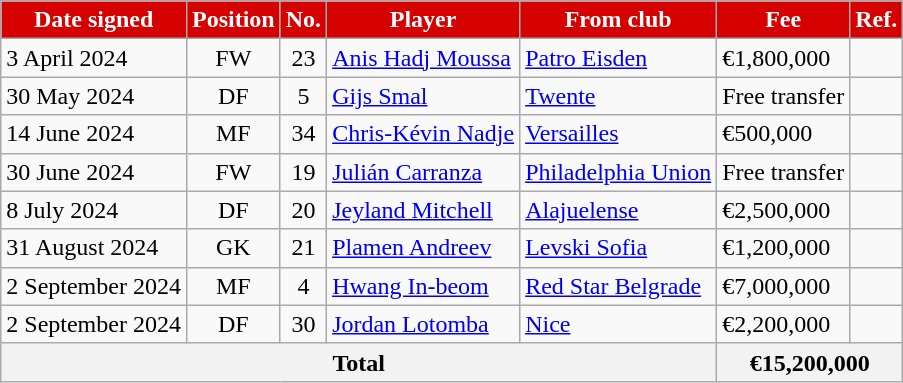<table class="wikitable sortable">
<tr>
<th style="background:#d50000; color:white;">Date signed</th>
<th style="background:#d50000; color:white;">Position</th>
<th style="background:#d50000; color:white;">No.</th>
<th style="background:#d50000; color:white;">Player</th>
<th style="background:#d50000; color:white;">From club</th>
<th style="background:#d50000; color:white;">Fee</th>
<th style="background:#d50000; color:white;">Ref.</th>
</tr>
<tr>
<td>3 April 2024</td>
<td style="text-align:center;">FW</td>
<td style="text-align:center;">23</td>
<td style="text-align;left:"> <a href='#'>Anis Hadj Moussa</a></td>
<td style="text-align:left;"> <a href='#'>Patro Eisden</a></td>
<td>€1,800,000</td>
<td></td>
</tr>
<tr>
<td>30 May 2024</td>
<td style="text-align:center;">DF</td>
<td style="text-align:center;">5</td>
<td style="text-align:left;"> <a href='#'>Gijs Smal</a></td>
<td style="text-align:left;"> <a href='#'>Twente</a></td>
<td>Free transfer</td>
<td></td>
</tr>
<tr>
<td>14 June 2024</td>
<td style="text-align:center;">MF</td>
<td style="text-align:center;">34</td>
<td style="text-align:left;"> <a href='#'>Chris-Kévin Nadje</a></td>
<td style="text-align:left;"> <a href='#'>Versailles</a></td>
<td>€500,000</td>
<td></td>
</tr>
<tr>
<td>30 June 2024</td>
<td style="text-align:center;">FW</td>
<td style="text-align:center;">19</td>
<td style="text-align:left;"> <a href='#'>Julián Carranza</a></td>
<td style="text-align:left;"> <a href='#'>Philadelphia Union</a></td>
<td>Free transfer</td>
<td></td>
</tr>
<tr>
<td>8 July 2024</td>
<td style="text-align:center;">DF</td>
<td style="text-align:center;">20</td>
<td style="text-align:left;"> <a href='#'>Jeyland Mitchell</a></td>
<td style="text-align:left;"> <a href='#'>Alajuelense</a></td>
<td>€2,500,000</td>
<td></td>
</tr>
<tr>
<td>31 August 2024</td>
<td style="text-align:center;">GK</td>
<td style="text-align:center;">21</td>
<td style="text-align:left;"> <a href='#'>Plamen Andreev</a></td>
<td style="text-align:left;"> <a href='#'>Levski Sofia</a></td>
<td>€1,200,000</td>
<td></td>
</tr>
<tr>
<td>2 September 2024</td>
<td style="text-align:center;">MF</td>
<td style="text-align:center;">4</td>
<td style="text-align:left;"> <a href='#'>Hwang In-beom</a></td>
<td style="text-align:left;"> <a href='#'>Red Star Belgrade</a></td>
<td>€7,000,000</td>
<td></td>
</tr>
<tr>
<td>2 September 2024</td>
<td style="text-align:center;">DF</td>
<td style="text-align:center;">30</td>
<td style="text-align:left;"> <a href='#'>Jordan Lotomba</a></td>
<td style="text-align:left;"> <a href='#'>Nice</a></td>
<td>€2,200,000</td>
<td></td>
</tr>
<tr>
<th colspan="5">Total</th>
<th colspan="2">€15,200,000</th>
</tr>
</table>
